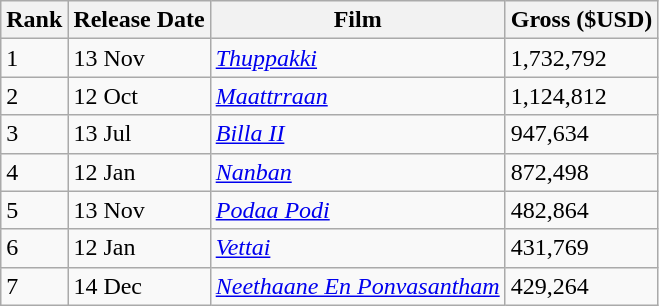<table class="wikitable">
<tr>
<th>Rank</th>
<th>Release Date</th>
<th>Film</th>
<th>Gross ($USD)</th>
</tr>
<tr>
<td>1</td>
<td>13 Nov</td>
<td><em><a href='#'>Thuppakki</a></em></td>
<td>1,732,792</td>
</tr>
<tr>
<td>2</td>
<td>12 Oct</td>
<td><em><a href='#'>Maattrraan</a></em></td>
<td>1,124,812</td>
</tr>
<tr>
<td>3</td>
<td>13 Jul</td>
<td><em><a href='#'>Billa II</a></em></td>
<td>947,634</td>
</tr>
<tr>
<td>4</td>
<td>12 Jan</td>
<td><a href='#'><em>Nanban</em></a></td>
<td>872,498</td>
</tr>
<tr>
<td>5</td>
<td>13 Nov</td>
<td><em><a href='#'>Podaa Podi</a></em></td>
<td>482,864</td>
</tr>
<tr>
<td>6</td>
<td>12 Jan</td>
<td><em><a href='#'>Vettai</a></em></td>
<td>431,769</td>
</tr>
<tr>
<td>7</td>
<td>14 Dec</td>
<td><em><a href='#'>Neethaane En Ponvasantham</a></em></td>
<td>429,264</td>
</tr>
</table>
